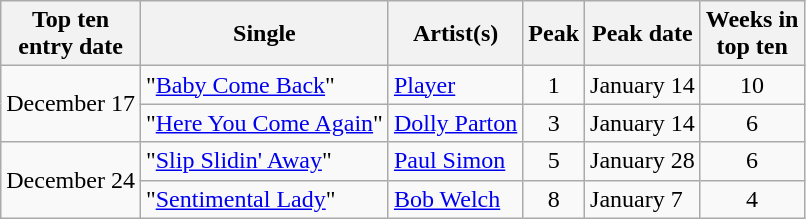<table class="wikitable sortable">
<tr>
<th>Top ten<br>entry date</th>
<th>Single</th>
<th>Artist(s)</th>
<th>Peak</th>
<th>Peak date</th>
<th>Weeks in<br>top ten</th>
</tr>
<tr>
<td rowspan="2">December 17</td>
<td>"<a href='#'>Baby Come Back</a>"</td>
<td><a href='#'>Player</a></td>
<td align=center>1</td>
<td>January 14</td>
<td align=center>10</td>
</tr>
<tr>
<td>"<a href='#'>Here You Come Again</a>"</td>
<td><a href='#'>Dolly Parton</a></td>
<td align=center>3</td>
<td>January 14</td>
<td align=center>6</td>
</tr>
<tr>
<td rowspan="2">December 24</td>
<td>"<a href='#'>Slip Slidin' Away</a>"</td>
<td><a href='#'>Paul Simon</a></td>
<td align=center>5</td>
<td>January 28</td>
<td align=center>6</td>
</tr>
<tr>
<td>"<a href='#'>Sentimental Lady</a>"</td>
<td><a href='#'>Bob Welch</a></td>
<td align=center>8</td>
<td>January 7</td>
<td align=center>4</td>
</tr>
</table>
